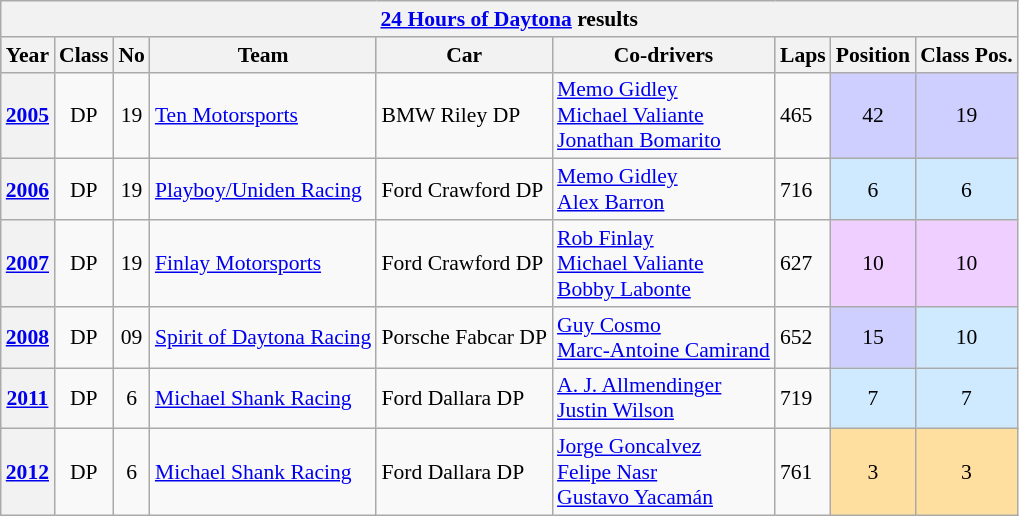<table class="wikitable" style="font-size:90%">
<tr>
<th colspan=45><a href='#'>24 Hours of Daytona</a> results</th>
</tr>
<tr style="background:#abbbdd;">
<th>Year</th>
<th>Class</th>
<th>No</th>
<th>Team</th>
<th>Car</th>
<th>Co-drivers</th>
<th>Laps</th>
<th>Position</th>
<th>Class Pos.</th>
</tr>
<tr>
<th><a href='#'>2005</a></th>
<td align=center>DP</td>
<td align=center>19</td>
<td nowrap> <a href='#'>Ten Motorsports</a></td>
<td nowrap>BMW Riley DP</td>
<td nowrap> <a href='#'>Memo Gidley</a><br> <a href='#'>Michael Valiante</a><br> <a href='#'>Jonathan Bomarito</a></td>
<td>465</td>
<td style="background:#CFCFFF;" align=center>42</td>
<td style="background:#CFCFFF;" align=center>19</td>
</tr>
<tr>
<th><a href='#'>2006</a></th>
<td align=center>DP</td>
<td align=center>19</td>
<td nowrap> <a href='#'>Playboy/Uniden Racing</a></td>
<td nowrap>Ford Crawford DP</td>
<td nowrap> <a href='#'>Memo Gidley</a><br> <a href='#'>Alex Barron</a></td>
<td>716</td>
<td style="background:#CFEAFF;" align=center>6</td>
<td style="background:#CFEAFF;" align=center>6</td>
</tr>
<tr>
<th><a href='#'>2007</a></th>
<td align=center>DP</td>
<td align=center>19</td>
<td nowrap> <a href='#'>Finlay Motorsports</a></td>
<td nowrap>Ford Crawford DP</td>
<td nowrap> <a href='#'>Rob Finlay</a><br> <a href='#'>Michael Valiante</a><br> <a href='#'>Bobby Labonte</a></td>
<td>627</td>
<td style="background:#EFCFFF;" align=center>10 </td>
<td style="background:#EFCFFF;" align=center>10 </td>
</tr>
<tr>
<th><a href='#'>2008</a></th>
<td align=center>DP</td>
<td align=center>09</td>
<td nowrap> <a href='#'>Spirit of Daytona Racing</a></td>
<td nowrap>Porsche Fabcar DP</td>
<td nowrap> <a href='#'>Guy Cosmo</a><br> <a href='#'>Marc-Antoine Camirand</a></td>
<td>652</td>
<td style="background:#CFCFFF;" align=center>15</td>
<td style="background:#CFEAFF;" align=center>10</td>
</tr>
<tr>
<th><a href='#'>2011</a></th>
<td align=center>DP</td>
<td align=center>6</td>
<td nowrap> <a href='#'>Michael Shank Racing</a></td>
<td nowrap>Ford Dallara DP</td>
<td nowrap> <a href='#'>A. J. Allmendinger</a><br> <a href='#'>Justin Wilson</a></td>
<td>719</td>
<td style="background:#CFEAFF;" align=center>7</td>
<td style="background:#CFEAFF;" align=center>7</td>
</tr>
<tr>
<th><a href='#'>2012</a></th>
<td align=center>DP</td>
<td align=center>6</td>
<td nowrap> <a href='#'>Michael Shank Racing</a></td>
<td nowrap>Ford Dallara DP</td>
<td nowrap> <a href='#'>Jorge Goncalvez</a><br> <a href='#'>Felipe Nasr</a><br> <a href='#'>Gustavo Yacamán</a></td>
<td>761</td>
<td style="background:#FFDF9F;" align=center>3</td>
<td style="background:#FFDF9F;" align=center>3</td>
</tr>
</table>
